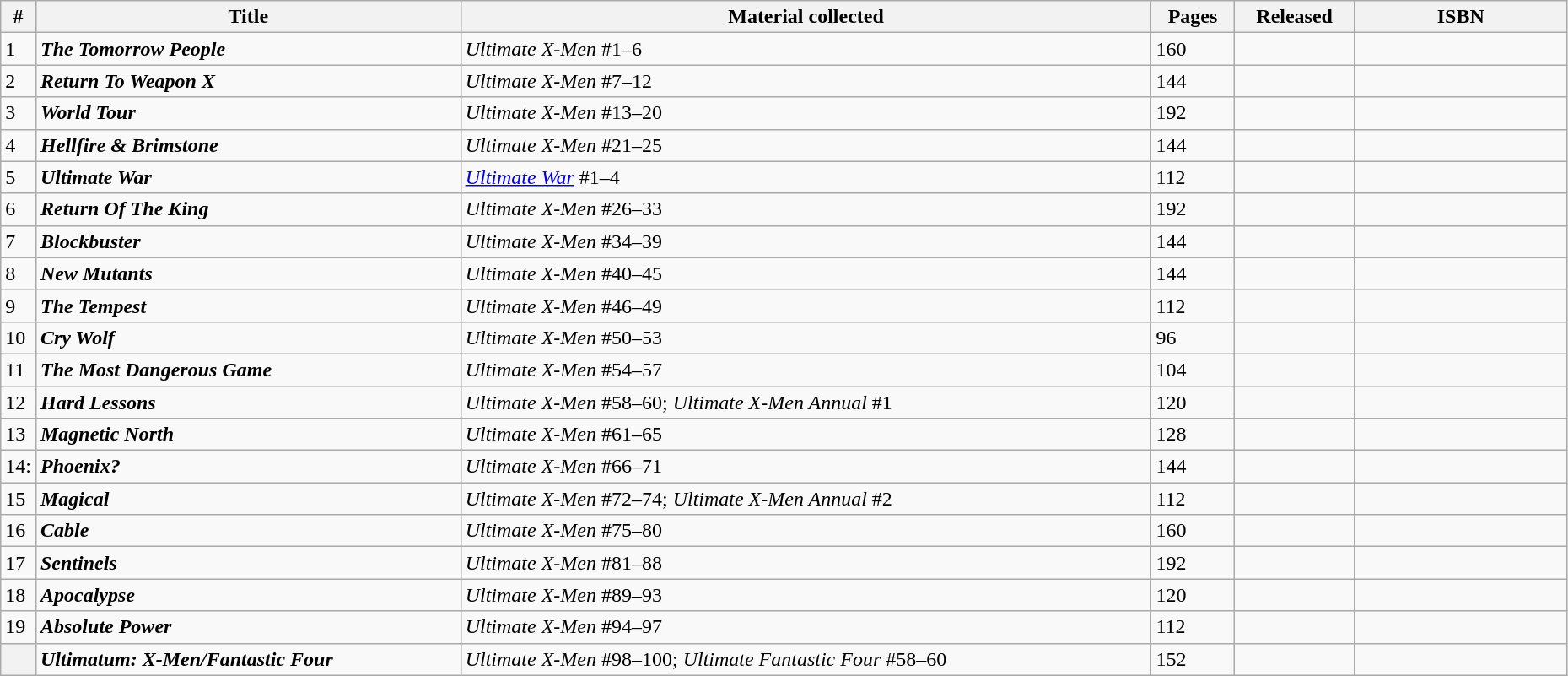<table class="wikitable sortable" width=98%>
<tr>
<th width="4px">#</th>
<th>Title</th>
<th>Material collected</th>
<th>Pages</th>
<th>Released</th>
<th class="unsortable" style="width: 10em;">ISBN</th>
</tr>
<tr>
<td>1</td>
<td><strong><em>The Tomorrow People</em></strong></td>
<td><em>Ultimate X-Men</em> #1–6</td>
<td>160</td>
<td></td>
<td></td>
</tr>
<tr>
<td>2</td>
<td><strong><em>Return To Weapon X</em></strong></td>
<td><em>Ultimate X-Men</em> #7–12</td>
<td>144</td>
<td></td>
<td></td>
</tr>
<tr>
<td>3</td>
<td><strong><em>World Tour</em></strong></td>
<td><em>Ultimate X-Men</em> #13–20</td>
<td>192</td>
<td></td>
<td></td>
</tr>
<tr>
<td>4</td>
<td><strong><em>Hellfire & Brimstone</em></strong></td>
<td><em>Ultimate X-Men</em> #21–25</td>
<td>144</td>
<td></td>
<td></td>
</tr>
<tr>
<td>5</td>
<td><strong><em>Ultimate War</em></strong></td>
<td><em><a href='#'>Ultimate War</a></em> #1–4</td>
<td>112</td>
<td></td>
<td></td>
</tr>
<tr>
<td>6</td>
<td><strong><em>Return Of The King</em></strong></td>
<td><em>Ultimate X-Men</em> #26–33</td>
<td>192</td>
<td></td>
<td></td>
</tr>
<tr>
<td>7</td>
<td><strong><em>Blockbuster</em></strong></td>
<td><em>Ultimate X-Men</em> #34–39</td>
<td>144</td>
<td></td>
<td></td>
</tr>
<tr>
<td>8</td>
<td><strong><em>New Mutants</em></strong></td>
<td><em>Ultimate X-Men</em> #40–45</td>
<td>144</td>
<td></td>
<td></td>
</tr>
<tr>
<td>9</td>
<td><strong><em>The Tempest</em></strong></td>
<td><em>Ultimate X-Men</em> #46–49</td>
<td>112</td>
<td></td>
<td></td>
</tr>
<tr>
<td>10</td>
<td><strong><em>Cry Wolf</em></strong></td>
<td><em>Ultimate X-Men</em> #50–53</td>
<td>96</td>
<td></td>
<td></td>
</tr>
<tr>
<td>11</td>
<td><strong><em>The Most Dangerous Game</em></strong></td>
<td><em>Ultimate X-Men</em> #54–57</td>
<td>104</td>
<td></td>
<td></td>
</tr>
<tr>
<td>12</td>
<td><strong><em>Hard Lessons</em></strong></td>
<td><em>Ultimate X-Men</em> #58–60; <em>Ultimate X-Men Annual</em> #1</td>
<td>120</td>
<td></td>
<td></td>
</tr>
<tr>
<td>13</td>
<td><strong><em>Magnetic North</em></strong></td>
<td><em>Ultimate X-Men</em> #61–65</td>
<td>128</td>
<td></td>
<td></td>
</tr>
<tr>
<td>14:</td>
<td><strong><em>Phoenix?</em></strong></td>
<td><em>Ultimate X-Men</em> #66–71</td>
<td>144</td>
<td></td>
<td></td>
</tr>
<tr>
<td>15</td>
<td><strong><em>Magical</em></strong></td>
<td><em>Ultimate X-Men</em> #72–74; <em>Ultimate X-Men Annual</em> #2</td>
<td>112</td>
<td></td>
<td></td>
</tr>
<tr>
<td>16</td>
<td><strong><em>Cable</em></strong></td>
<td><em>Ultimate X-Men</em> #75–80</td>
<td>160</td>
<td></td>
<td></td>
</tr>
<tr>
<td>17</td>
<td><strong><em>Sentinels</em></strong></td>
<td><em>Ultimate X-Men</em> #81–88</td>
<td>192</td>
<td></td>
<td></td>
</tr>
<tr>
<td>18</td>
<td><strong><em>Apocalypse</em></strong></td>
<td><em>Ultimate X-Men</em> #89–93</td>
<td>120</td>
<td></td>
<td></td>
</tr>
<tr>
<td>19</td>
<td><strong><em>Absolute Power</em></strong></td>
<td><em>Ultimate X-Men</em> #94–97</td>
<td>112</td>
<td></td>
<td></td>
</tr>
<tr>
<th style="background-color: light grey;"></th>
<td><strong><em>Ultimatum: X-Men/Fantastic Four</em></strong></td>
<td><em>Ultimate X-Men</em> #98–100; <em>Ultimate Fantastic Four</em> #58–60</td>
<td>152</td>
<td></td>
<td></td>
</tr>
</table>
